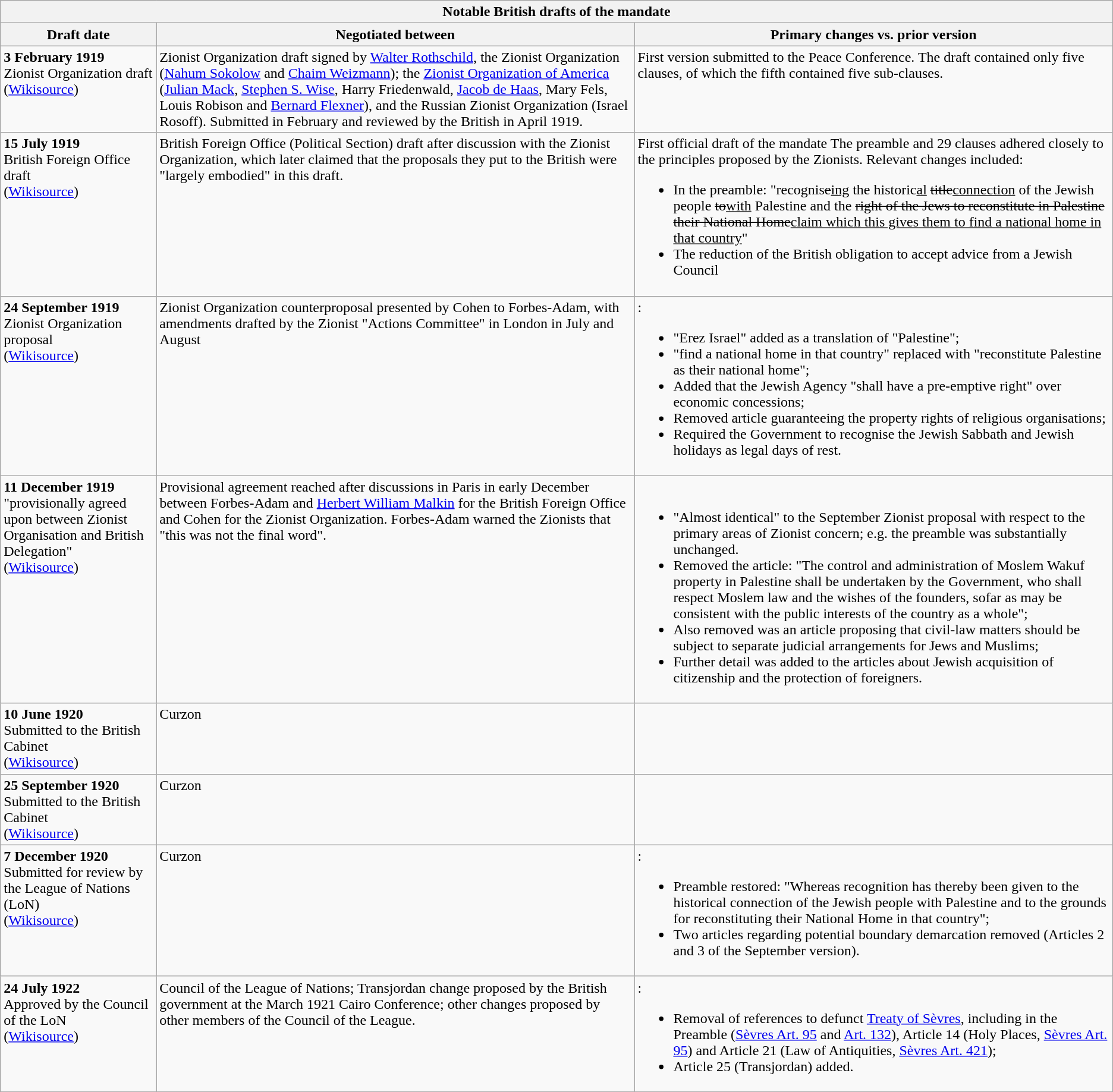<table class="wikitable mw-collapsible mw-collapsed" style="text-align:left;">
<tr>
<th colspan="3">Notable British drafts of the mandate</th>
</tr>
<tr>
<th scope="col" style="width: 14%;">Draft date</th>
<th scope="col" style="width: 43%;">Negotiated between</th>
<th scope="col" style="width: 43%;">Primary changes vs. prior version</th>
</tr>
<tr style="vertical-align: top;">
<td><strong>3 February 1919</strong><br>Zionist Organization draft<br>(<a href='#'>Wikisource</a>)</td>
<td>Zionist Organization draft signed by <a href='#'>Walter Rothschild</a>, the Zionist Organization (<a href='#'>Nahum Sokolow</a> and <a href='#'>Chaim Weizmann</a>); the <a href='#'>Zionist Organization of America</a> (<a href='#'>Julian Mack</a>, <a href='#'>Stephen S. Wise</a>, Harry Friedenwald, <a href='#'>Jacob de Haas</a>, Mary Fels, Louis Robison and <a href='#'>Bernard Flexner</a>), and the Russian Zionist Organization (Israel Rosoff). Submitted in February and reviewed by the British in April 1919.</td>
<td>First version submitted to the Peace Conference. The draft contained only five clauses, of which the fifth contained five sub-clauses.</td>
</tr>
<tr style="vertical-align: top;">
<td><strong>15 July 1919</strong><br> British Foreign Office draft<br>(<a href='#'>Wikisource</a>)</td>
<td>British Foreign Office (Political Section) draft after discussion with the Zionist Organization, which later claimed that the proposals they put to the British were "largely embodied" in this draft.</td>
<td>First official draft of the mandate The preamble and 29 clauses adhered closely to the principles proposed by the Zionists. Relevant changes included:<br><ul><li>In the preamble: "recognis<del>e</del><ins>ing</ins> the historic<ins>al</ins> <del>title</del><ins>connection</ins> of the Jewish people <del>to</del><ins>with</ins> Palestine and the <del>right of the Jews to reconstitute in Palestine their National Home</del><ins>claim which this gives them to find a national home in that country</ins>"</li><li>The reduction of the British obligation to accept advice from a Jewish Council</li></ul></td>
</tr>
<tr style="vertical-align: top;">
<td><strong>24 September 1919</strong><br> Zionist Organization proposal <br>(<a href='#'>Wikisource</a>)</td>
<td>Zionist Organization counterproposal presented by Cohen to Forbes-Adam, with amendments drafted by the Zionist "Actions Committee" in London in July and August</td>
<td>:<br><ul><li>"Erez Israel" added as a translation of "Palestine";</li><li>"find a national home in that country" replaced with "reconstitute Palestine as their national home";</li><li>Added that the Jewish Agency "shall have a pre-emptive right" over economic concessions;</li><li>Removed article guaranteeing the property rights of religious organisations;</li><li>Required the Government to recognise the Jewish Sabbath and Jewish holidays as legal days of rest.</li></ul></td>
</tr>
<tr style="vertical-align: top;">
<td><strong>11 December 1919</strong><br>"provisionally agreed upon between Zionist Organisation and British Delegation"<br>(<a href='#'>Wikisource</a>)</td>
<td>Provisional agreement reached after discussions in Paris in early December between Forbes-Adam and <a href='#'>Herbert William Malkin</a> for the British Foreign Office and Cohen for the Zionist Organization. Forbes-Adam warned the Zionists that "this was not the final word".</td>
<td><br><ul><li>"Almost identical" to the September Zionist proposal with respect to the primary areas of Zionist concern; e.g. the preamble was substantially unchanged.</li><li>Removed the article: "The control and administration of Moslem Wakuf property in Palestine shall be undertaken by the Government, who shall respect Moslem law and the wishes of the founders, sofar as may be consistent with the public interests of the country as a whole";</li><li>Also removed was an article proposing that civil-law matters should be subject to separate judicial arrangements for Jews and Muslims;</li><li>Further detail was added to the articles about Jewish acquisition of citizenship and the protection of foreigners.</li></ul></td>
</tr>
<tr style="vertical-align: top;">
<td><strong>10 June 1920</strong><br>Submitted to the British Cabinet<br>(<a href='#'>Wikisource</a>)</td>
<td>Curzon</td>
<td></td>
</tr>
<tr style="vertical-align: top;">
<td><strong>25 September 1920</strong><br>Submitted to the British Cabinet<br>(<a href='#'>Wikisource</a>)</td>
<td>Curzon</td>
<td></td>
</tr>
<tr style="vertical-align: top;">
<td><strong>7 December 1920</strong><br>Submitted for review by the League of Nations (LoN)<br>(<a href='#'>Wikisource</a>)</td>
<td>Curzon</td>
<td>:<br><ul><li>Preamble restored: "Whereas recognition has thereby been given to the historical connection of the Jewish people with Palestine and to the grounds for reconstituting their National Home in that country";</li><li>Two articles regarding potential boundary demarcation removed (Articles 2 and 3 of the September version).</li></ul></td>
</tr>
<tr style="vertical-align: top;">
<td><strong>24 July 1922</strong><br>Approved by the Council of the LoN<br>(<a href='#'>Wikisource</a>)</td>
<td>Council of the League of Nations; Transjordan change proposed by the British government at the March 1921 Cairo Conference; other changes proposed by other members of the Council of the League.</td>
<td>:<br><ul><li>Removal of references to defunct <a href='#'>Treaty of Sèvres</a>, including in the Preamble (<a href='#'>Sèvres Art. 95</a> and <a href='#'>Art. 132</a>), Article 14 (Holy Places, <a href='#'>Sèvres Art. 95</a>) and Article 21 (Law of Antiquities, <a href='#'>Sèvres Art. 421</a>);</li><li>Article 25 (Transjordan) added.</li></ul></td>
</tr>
</table>
